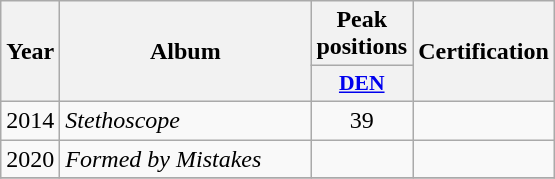<table class="wikitable">
<tr>
<th align="center" rowspan="2" width="10">Year</th>
<th align="center" rowspan="2" width="160">Album</th>
<th align="center" colspan="1" width="20">Peak positions</th>
<th align="center" rowspan="2" width="70">Certification</th>
</tr>
<tr>
<th scope="col" style="width:3em;font-size:90%;"><a href='#'>DEN</a><br></th>
</tr>
<tr>
<td>2014</td>
<td><em>Stethoscope</em></td>
<td style="text-align:center;">39</td>
<td></td>
</tr>
<tr>
<td>2020</td>
<td><em>Formed by Mistakes</em></td>
<td></td>
<td></td>
</tr>
<tr>
</tr>
</table>
